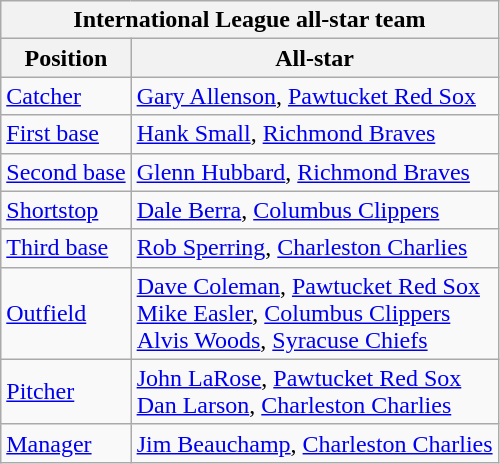<table class="wikitable">
<tr>
<th colspan="2">International League all-star team</th>
</tr>
<tr>
<th>Position</th>
<th>All-star</th>
</tr>
<tr>
<td><a href='#'>Catcher</a></td>
<td><a href='#'>Gary Allenson</a>, <a href='#'>Pawtucket Red Sox</a></td>
</tr>
<tr>
<td><a href='#'>First base</a></td>
<td><a href='#'>Hank Small</a>, <a href='#'>Richmond Braves</a></td>
</tr>
<tr>
<td><a href='#'>Second base</a></td>
<td><a href='#'>Glenn Hubbard</a>, <a href='#'>Richmond Braves</a></td>
</tr>
<tr>
<td><a href='#'>Shortstop</a></td>
<td><a href='#'>Dale Berra</a>, <a href='#'>Columbus Clippers</a></td>
</tr>
<tr>
<td><a href='#'>Third base</a></td>
<td><a href='#'>Rob Sperring</a>, <a href='#'>Charleston Charlies</a></td>
</tr>
<tr>
<td><a href='#'>Outfield</a></td>
<td><a href='#'>Dave Coleman</a>, <a href='#'>Pawtucket Red Sox</a> <br> <a href='#'>Mike Easler</a>, <a href='#'>Columbus Clippers</a> <br> <a href='#'>Alvis Woods</a>, <a href='#'>Syracuse Chiefs</a></td>
</tr>
<tr>
<td><a href='#'>Pitcher</a></td>
<td><a href='#'>John LaRose</a>, <a href='#'>Pawtucket Red Sox</a> <br> <a href='#'>Dan Larson</a>, <a href='#'>Charleston Charlies</a></td>
</tr>
<tr>
<td><a href='#'>Manager</a></td>
<td><a href='#'>Jim Beauchamp</a>, <a href='#'>Charleston Charlies</a></td>
</tr>
</table>
